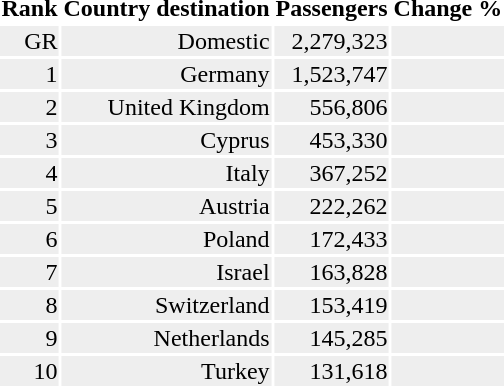<table class="toccolours sortable" style="text-align:right;">
<tr>
<th>Rank</th>
<th>Country destination</th>
<th>Passengers</th>
<th>Change %</th>
</tr>
<tr style="background:#eee;">
<td>GR</td>
<td>Domestic</td>
<td>2,279,323</td>
<td> </td>
</tr>
<tr style="background:#eee;">
<td>1</td>
<td>Germany</td>
<td>1,523,747</td>
<td> </td>
</tr>
<tr style="background:#eee;">
<td>2</td>
<td>United Kingdom</td>
<td>556,806</td>
<td> </td>
</tr>
<tr style="background:#eee;">
<td>3</td>
<td>Cyprus</td>
<td>453,330</td>
<td> </td>
</tr>
<tr style="background:#eee;">
<td>4</td>
<td>Italy</td>
<td>367,252</td>
<td> </td>
</tr>
<tr style="background:#eee;">
<td>5</td>
<td>Austria</td>
<td>222,262</td>
<td> </td>
</tr>
<tr style="background:#eee;">
<td>6</td>
<td>Poland</td>
<td>172,433</td>
<td> </td>
</tr>
<tr style="background:#eee;">
<td>7</td>
<td>Israel</td>
<td>163,828</td>
<td> </td>
</tr>
<tr style="background:#eee;">
<td>8</td>
<td>Switzerland</td>
<td>153,419</td>
<td> </td>
</tr>
<tr style="background:#eee;">
<td>9</td>
<td>Netherlands</td>
<td>145,285</td>
<td> </td>
</tr>
<tr style="background:#eee;">
<td>10</td>
<td>Turkey</td>
<td>131,618</td>
<td> </td>
</tr>
</table>
